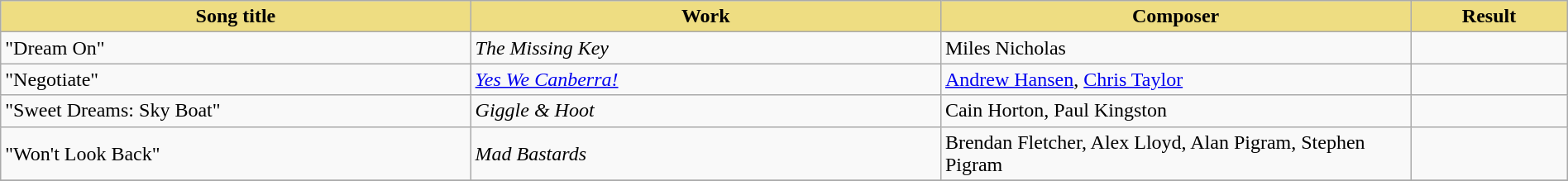<table class="wikitable" width=100%>
<tr>
<th style="width:30%;background:#EEDD82;">Song title</th>
<th style="width:30%;background:#EEDD82;">Work</th>
<th style="width:30%;background:#EEDD82;">Composer</th>
<th style="width:10%;background:#EEDD82;">Result<br></th>
</tr>
<tr>
<td>"Dream On"</td>
<td><em>The Missing Key</em></td>
<td>Miles Nicholas</td>
<td></td>
</tr>
<tr>
<td>"Negotiate"</td>
<td><em><a href='#'>Yes We Canberra!</a></em></td>
<td><a href='#'>Andrew Hansen</a>, <a href='#'>Chris Taylor</a></td>
<td></td>
</tr>
<tr>
<td>"Sweet Dreams: Sky Boat"</td>
<td><em>Giggle & Hoot</em></td>
<td>Cain Horton, Paul Kingston</td>
<td></td>
</tr>
<tr>
<td>"Won't Look Back"</td>
<td><em>Mad Bastards</em></td>
<td>Brendan Fletcher, Alex Lloyd, Alan Pigram, Stephen Pigram</td>
<td></td>
</tr>
<tr>
</tr>
</table>
